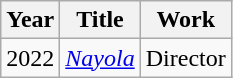<table class="wikitable">
<tr>
<th>Year</th>
<th>Title</th>
<th>Work</th>
</tr>
<tr>
<td>2022</td>
<td><em><a href='#'>Nayola</a></em></td>
<td>Director</td>
</tr>
</table>
